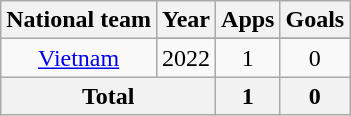<table class="wikitable" style="text-align: center;">
<tr>
<th>National team</th>
<th>Year</th>
<th>Apps</th>
<th>Goals</th>
</tr>
<tr>
<td rowspan="2"><a href='#'>Vietnam</a></td>
</tr>
<tr>
<td>2022</td>
<td>1</td>
<td>0</td>
</tr>
<tr>
<th colspan="2">Total</th>
<th>1</th>
<th>0</th>
</tr>
</table>
